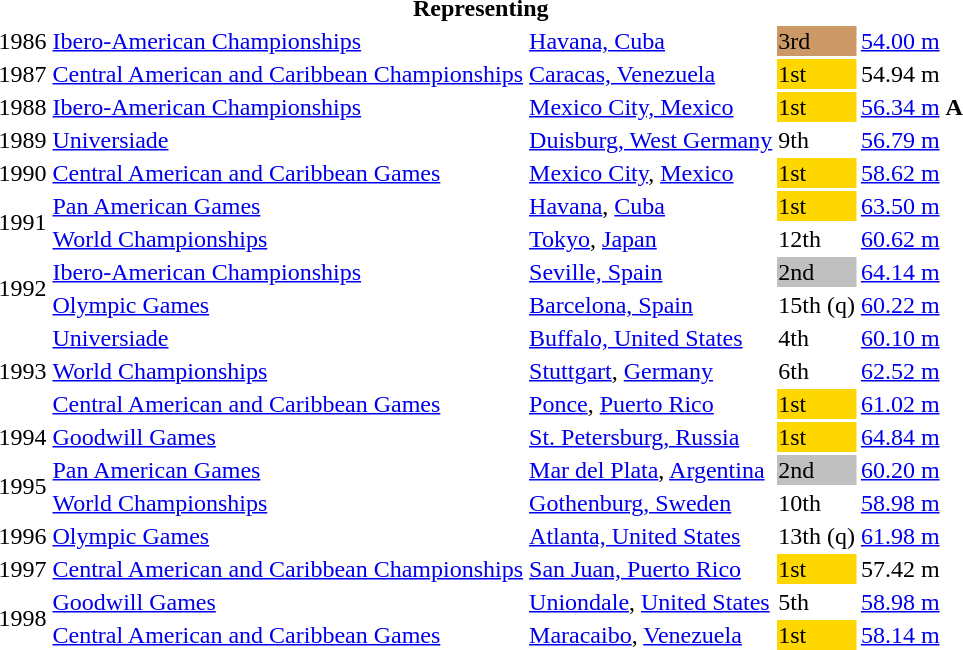<table>
<tr>
<th colspan="5">Representing </th>
</tr>
<tr>
<td>1986</td>
<td><a href='#'>Ibero-American Championships</a></td>
<td><a href='#'>Havana, Cuba</a></td>
<td bgcolor="cc9966">3rd</td>
<td><a href='#'>54.00 m</a></td>
</tr>
<tr>
<td>1987</td>
<td><a href='#'>Central American and Caribbean Championships</a></td>
<td><a href='#'>Caracas, Venezuela</a></td>
<td bgcolor="gold">1st</td>
<td>54.94 m</td>
</tr>
<tr>
<td>1988</td>
<td><a href='#'>Ibero-American Championships</a></td>
<td><a href='#'>Mexico City, Mexico</a></td>
<td bgcolor="gold">1st</td>
<td><a href='#'>56.34 m</a> <strong>A</strong></td>
</tr>
<tr>
<td>1989</td>
<td><a href='#'>Universiade</a></td>
<td><a href='#'>Duisburg, West Germany</a></td>
<td>9th</td>
<td><a href='#'>56.79 m</a></td>
</tr>
<tr>
<td>1990</td>
<td><a href='#'>Central American and Caribbean Games</a></td>
<td><a href='#'>Mexico City</a>, <a href='#'>Mexico</a></td>
<td bgcolor="gold">1st</td>
<td><a href='#'>58.62 m</a></td>
</tr>
<tr>
<td rowspan=2>1991</td>
<td><a href='#'>Pan American Games</a></td>
<td><a href='#'>Havana</a>, <a href='#'>Cuba</a></td>
<td bgcolor="gold">1st</td>
<td><a href='#'>63.50 m</a></td>
</tr>
<tr>
<td><a href='#'>World Championships</a></td>
<td><a href='#'>Tokyo</a>, <a href='#'>Japan</a></td>
<td>12th</td>
<td><a href='#'>60.62 m</a></td>
</tr>
<tr>
<td rowspan=2>1992</td>
<td><a href='#'>Ibero-American Championships</a></td>
<td><a href='#'>Seville, Spain</a></td>
<td bgcolor=silver>2nd</td>
<td><a href='#'>64.14 m</a></td>
</tr>
<tr>
<td><a href='#'>Olympic Games</a></td>
<td><a href='#'>Barcelona, Spain</a></td>
<td>15th (q)</td>
<td><a href='#'>60.22 m</a></td>
</tr>
<tr>
<td rowspan=3>1993</td>
<td><a href='#'>Universiade</a></td>
<td><a href='#'>Buffalo, United States</a></td>
<td>4th</td>
<td><a href='#'>60.10 m</a></td>
</tr>
<tr>
<td><a href='#'>World Championships</a></td>
<td><a href='#'>Stuttgart</a>, <a href='#'>Germany</a></td>
<td>6th</td>
<td><a href='#'>62.52 m</a></td>
</tr>
<tr>
<td><a href='#'>Central American and Caribbean Games</a></td>
<td><a href='#'>Ponce</a>, <a href='#'>Puerto Rico</a></td>
<td bgcolor="gold">1st</td>
<td><a href='#'>61.02 m</a></td>
</tr>
<tr>
<td>1994</td>
<td><a href='#'>Goodwill Games</a></td>
<td><a href='#'>St. Petersburg, Russia</a></td>
<td bgcolor=gold>1st</td>
<td><a href='#'>64.84 m</a></td>
</tr>
<tr>
<td rowspan=2>1995</td>
<td><a href='#'>Pan American Games</a></td>
<td><a href='#'>Mar del Plata</a>, <a href='#'>Argentina</a></td>
<td bgcolor="silver">2nd</td>
<td><a href='#'>60.20 m</a></td>
</tr>
<tr>
<td><a href='#'>World Championships</a></td>
<td><a href='#'>Gothenburg, Sweden</a></td>
<td>10th</td>
<td><a href='#'>58.98 m</a></td>
</tr>
<tr>
<td>1996</td>
<td><a href='#'>Olympic Games</a></td>
<td><a href='#'>Atlanta, United States</a></td>
<td>13th (q)</td>
<td><a href='#'>61.98 m</a></td>
</tr>
<tr>
<td>1997</td>
<td><a href='#'>Central American and Caribbean Championships</a></td>
<td><a href='#'>San Juan, Puerto Rico</a></td>
<td bgcolor="gold">1st</td>
<td>57.42 m</td>
</tr>
<tr>
<td rowspan=2>1998</td>
<td><a href='#'>Goodwill Games</a></td>
<td><a href='#'>Uniondale</a>, <a href='#'>United States</a></td>
<td>5th</td>
<td><a href='#'>58.98 m</a></td>
</tr>
<tr>
<td><a href='#'>Central American and Caribbean Games</a></td>
<td><a href='#'>Maracaibo</a>, <a href='#'>Venezuela</a></td>
<td bgcolor="gold">1st</td>
<td><a href='#'>58.14 m</a></td>
</tr>
</table>
